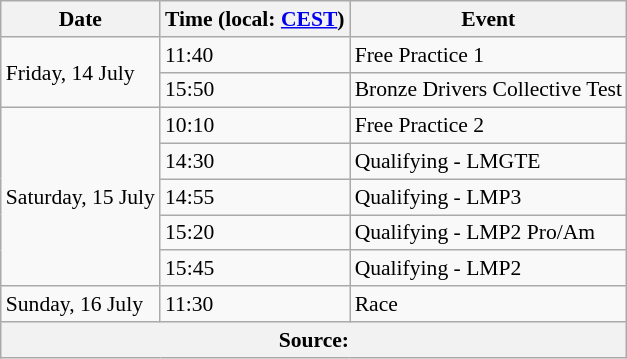<table class="wikitable" style="font-size: 90%;">
<tr>
<th>Date</th>
<th>Time (local: <a href='#'>CEST</a>)</th>
<th>Event</th>
</tr>
<tr>
<td rowspan="2">Friday, 14 July</td>
<td>11:40</td>
<td>Free Practice 1</td>
</tr>
<tr>
<td>15:50</td>
<td>Bronze Drivers Collective Test</td>
</tr>
<tr>
<td rowspan="5">Saturday, 15 July</td>
<td>10:10</td>
<td>Free Practice 2</td>
</tr>
<tr>
<td>14:30</td>
<td>Qualifying - LMGTE</td>
</tr>
<tr>
<td>14:55</td>
<td>Qualifying - LMP3</td>
</tr>
<tr>
<td>15:20</td>
<td>Qualifying - LMP2 Pro/Am</td>
</tr>
<tr>
<td>15:45</td>
<td>Qualifying - LMP2</td>
</tr>
<tr>
<td>Sunday, 16 July</td>
<td>11:30</td>
<td>Race</td>
</tr>
<tr>
<th colspan="3">Source:</th>
</tr>
</table>
